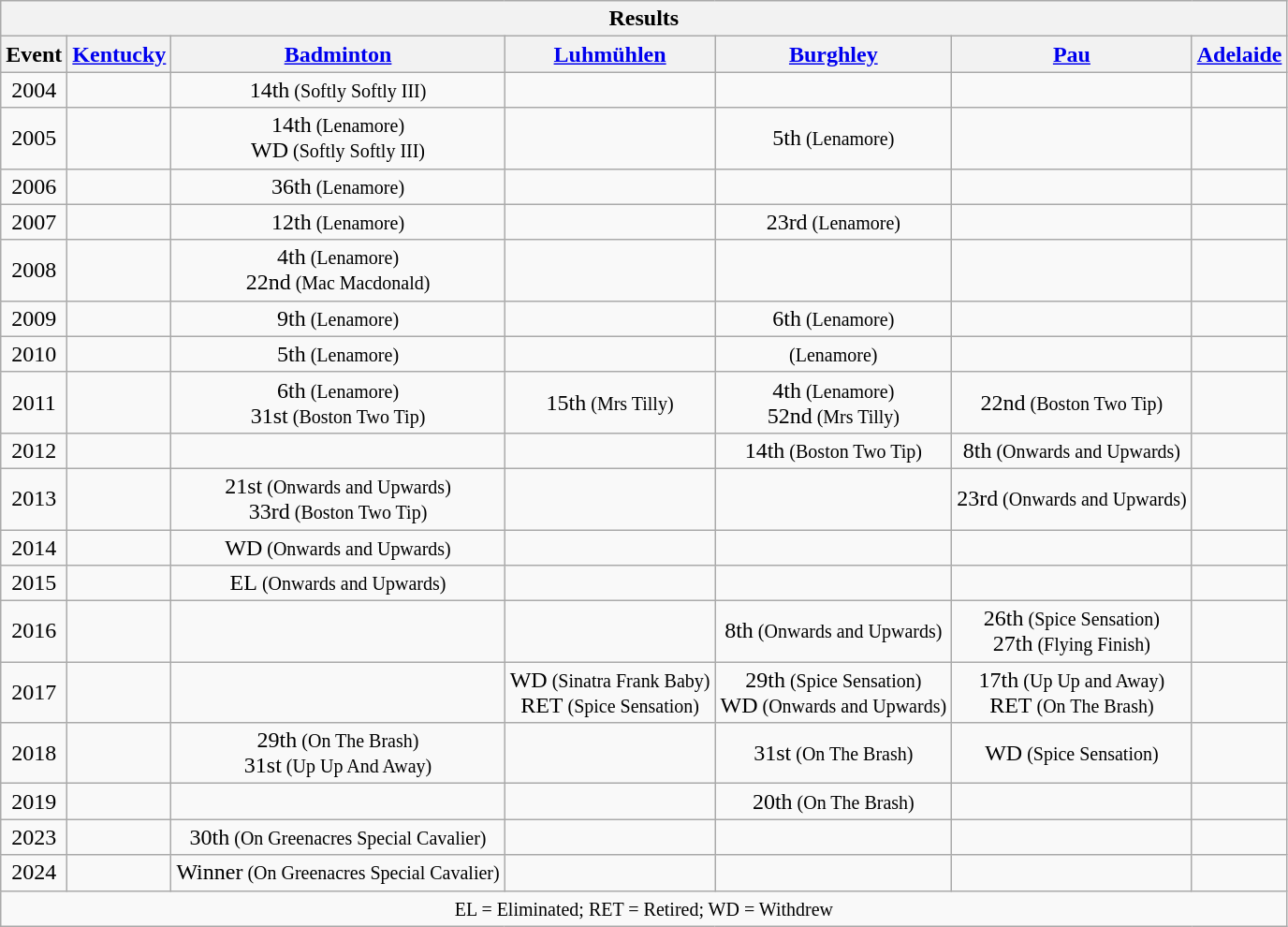<table class="wikitable" style="text-align:center">
<tr>
<th colspan=13 align=center><strong>Results</strong></th>
</tr>
<tr>
<th>Event</th>
<th><a href='#'>Kentucky</a></th>
<th><a href='#'>Badminton</a></th>
<th><a href='#'>Luhmühlen</a></th>
<th><a href='#'>Burghley</a></th>
<th><a href='#'>Pau</a></th>
<th><a href='#'>Adelaide</a></th>
</tr>
<tr>
<td>2004</td>
<td></td>
<td>14th<small> (Softly Softly III)</small></td>
<td></td>
<td></td>
<td></td>
<td></td>
</tr>
<tr>
<td>2005</td>
<td></td>
<td>14th<small> (Lenamore)</small><br>WD<small> (Softly Softly III)</small></td>
<td></td>
<td>5th<small> (Lenamore)</small></td>
<td></td>
<td></td>
</tr>
<tr>
<td>2006</td>
<td></td>
<td>36th<small> (Lenamore)</small></td>
<td></td>
<td></td>
<td></td>
<td></td>
</tr>
<tr>
<td>2007</td>
<td></td>
<td>12th<small> (Lenamore)</small></td>
<td></td>
<td>23rd<small> (Lenamore)</small></td>
<td></td>
<td></td>
</tr>
<tr>
<td>2008</td>
<td></td>
<td>4th<small> (Lenamore)</small><br>22nd<small> (Mac Macdonald)</small></td>
<td></td>
<td></td>
<td></td>
<td></td>
</tr>
<tr>
<td>2009</td>
<td></td>
<td>9th<small> (Lenamore)</small></td>
<td></td>
<td>6th<small> (Lenamore)</small></td>
<td></td>
<td></td>
</tr>
<tr>
<td>2010</td>
<td></td>
<td>5th<small> (Lenamore)</small></td>
<td></td>
<td> <small> (Lenamore)</small></td>
<td></td>
<td></td>
</tr>
<tr>
<td>2011</td>
<td></td>
<td>6th<small> (Lenamore)</small><br>31st<small> (Boston Two Tip)</small></td>
<td>15th<small> (Mrs Tilly)</small></td>
<td>4th<small> (Lenamore)</small><br>52nd<small> (Mrs Tilly)</small></td>
<td>22nd<small> (Boston Two Tip)</small></td>
<td></td>
</tr>
<tr>
<td>2012</td>
<td></td>
<td></td>
<td></td>
<td>14th<small> (Boston Two Tip)</small></td>
<td>8th<small> (Onwards and Upwards)</small></td>
<td></td>
</tr>
<tr>
<td>2013</td>
<td></td>
<td>21st<small> (Onwards and Upwards)</small><br>33rd<small> (Boston Two Tip)</small></td>
<td></td>
<td></td>
<td>23rd<small> (Onwards and Upwards)</small></td>
<td></td>
</tr>
<tr>
<td>2014</td>
<td></td>
<td>WD<small> (Onwards and Upwards)</small></td>
<td></td>
<td></td>
<td></td>
<td></td>
</tr>
<tr>
<td>2015</td>
<td></td>
<td>EL<small> (Onwards and Upwards)</small></td>
<td></td>
<td></td>
<td></td>
<td></td>
</tr>
<tr>
<td>2016</td>
<td></td>
<td></td>
<td></td>
<td>8th<small> (Onwards and Upwards)</small></td>
<td>26th<small> (Spice Sensation)</small><br>27th<small> (Flying Finish)</small></td>
<td></td>
</tr>
<tr>
<td>2017</td>
<td></td>
<td></td>
<td>WD<small> (Sinatra Frank Baby)</small><br>RET<small> (Spice Sensation)</small></td>
<td>29th<small> (Spice Sensation)</small><br>WD<small> (Onwards and Upwards)</small></td>
<td>17th<small> (Up Up and Away)</small><br>RET<small> (On The Brash)</small></td>
<td></td>
</tr>
<tr>
<td>2018</td>
<td></td>
<td>29th<small> (On The Brash)</small><br>31st<small> (Up Up And Away)</small></td>
<td></td>
<td>31st<small> (On The Brash)</small></td>
<td>WD<small> (Spice Sensation)</small></td>
<td></td>
</tr>
<tr>
<td>2019</td>
<td></td>
<td></td>
<td></td>
<td>20th<small> (On The Brash)</small></td>
<td></td>
<td></td>
</tr>
<tr>
<td>2023</td>
<td></td>
<td>30th<small> (On Greenacres Special Cavalier)</small></td>
<td></td>
<td></td>
<td></td>
<td></td>
</tr>
<tr>
<td>2024</td>
<td></td>
<td>Winner<small> (On Greenacres Special Cavalier)</small></td>
<td></td>
<td></td>
<td></td>
<td></td>
</tr>
<tr>
<td colspan=13 align=center><small> EL = Eliminated; RET = Retired; WD = Withdrew </small></td>
</tr>
</table>
